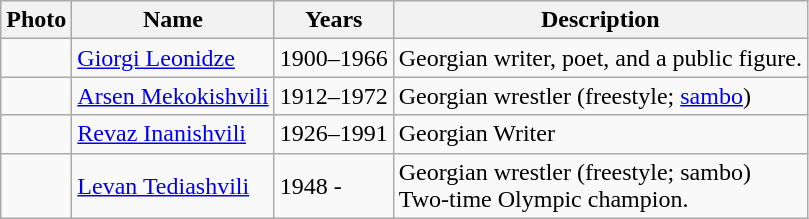<table class="wikitable">
<tr>
<th>Photo</th>
<th>Name</th>
<th>Years</th>
<th>Description</th>
</tr>
<tr>
<td></td>
<td><a href='#'>Giorgi Leonidze</a></td>
<td>1900–1966</td>
<td>Georgian writer, poet, and a public figure.</td>
</tr>
<tr>
<td></td>
<td><a href='#'>Arsen Mekokishvili</a></td>
<td>1912–1972</td>
<td>Georgian wrestler (freestyle; <a href='#'>sambo</a>)</td>
</tr>
<tr>
<td></td>
<td><a href='#'>Revaz Inanishvili</a></td>
<td>1926–1991</td>
<td>Georgian Writer</td>
</tr>
<tr>
<td></td>
<td><a href='#'>Levan Tediashvili</a></td>
<td>1948 -</td>
<td>Georgian wrestler (freestyle; sambo)<br>Two-time Olympic champion.</td>
</tr>
</table>
